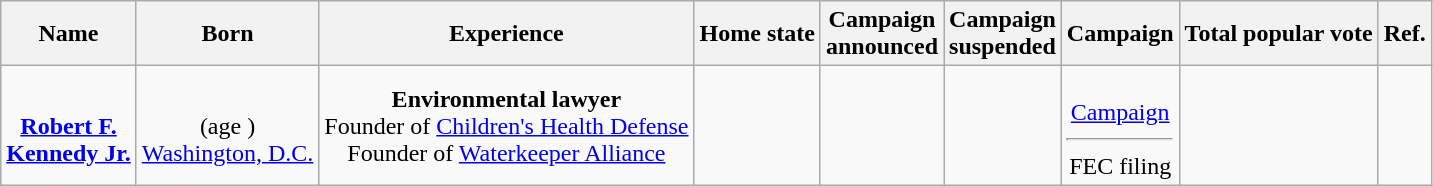<table class="wikitable sortable" style="text-align:center;">
<tr>
<th>Name</th>
<th>Born</th>
<th>Experience</th>
<th>Home state</th>
<th>Campaign<br>announced</th>
<th>Campaign<br>suspended</th>
<th>Campaign</th>
<th>Total popular vote</th>
<th>Ref.</th>
</tr>
<tr>
<td data-sort-value="Kennedy Jr, Robert F."><br><strong><a href='#'>Robert F.<br>Kennedy Jr.</a></strong></td>
<td><br>(age )<br><a href='#'>Washington, D.C.</a></td>
<td><strong>Environmental lawyer</strong><br>Founder of <a href='#'>Children's Health Defense</a><br>Founder of <a href='#'>Waterkeeper Alliance</a></td>
<td></td>
<td></td>
<td><br></td>
<td><br><a href='#'>Campaign</a><hr>FEC filing<br></td>
<td></td>
<td><br></td>
</tr>
</table>
